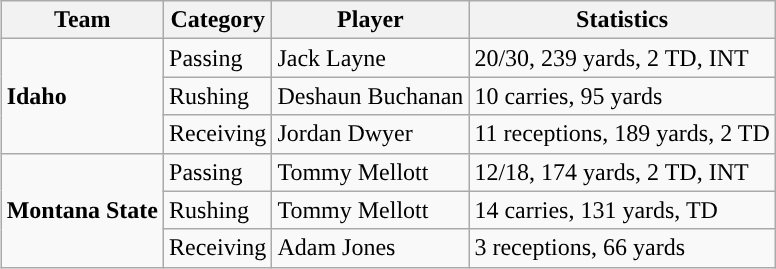<table class="wikitable" style="float: right;">
<tr>
<th>Team</th>
<th>Category</th>
<th>Player</th>
<th>Statistics</th>
</tr>
<tr>
<td rowspan=3><strong>Idaho</strong></td>
<td>Passing</td>
<td>Jack Layne</td>
<td>20/30, 239 yards, 2 TD, INT</td>
</tr>
<tr>
<td>Rushing</td>
<td>Deshaun Buchanan</td>
<td>10 carries, 95 yards</td>
</tr>
<tr>
<td>Receiving</td>
<td>Jordan Dwyer</td>
<td>11 receptions, 189 yards, 2 TD</td>
</tr>
<tr>
<td rowspan=3><strong>Montana State</strong></td>
<td>Passing</td>
<td>Tommy Mellott</td>
<td>12/18, 174 yards, 2 TD, INT</td>
</tr>
<tr>
<td>Rushing</td>
<td>Tommy Mellott</td>
<td>14 carries, 131 yards, TD</td>
</tr>
<tr>
<td>Receiving</td>
<td>Adam Jones</td>
<td>3 receptions, 66 yards</td>
</tr>
</table>
